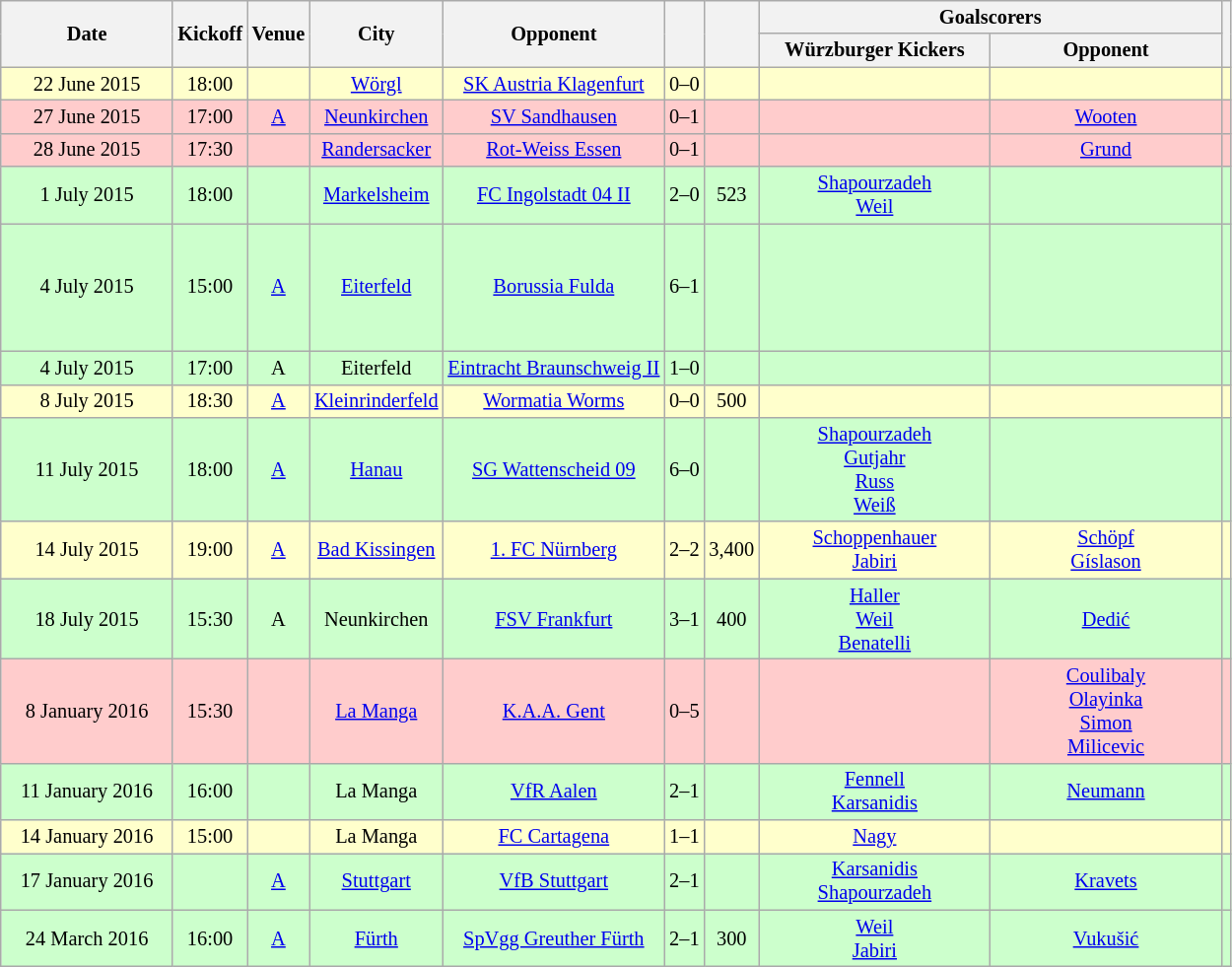<table class="wikitable" Style="text-align: center;font-size:85%">
<tr>
<th rowspan="2" style="width:110px">Date</th>
<th rowspan="2">Kickoff</th>
<th rowspan="2">Venue</th>
<th rowspan="2">City</th>
<th rowspan="2">Opponent</th>
<th rowspan="2"></th>
<th rowspan="2"></th>
<th colspan="2">Goalscorers</th>
<th rowspan="2"></th>
</tr>
<tr>
<th style="width:150px">Würzburger Kickers</th>
<th style="width:150px">Opponent</th>
</tr>
<tr style="background:#ffc">
<td>22 June 2015</td>
<td>18:00</td>
<td></td>
<td><a href='#'>Wörgl</a></td>
<td><a href='#'>SK Austria Klagenfurt</a></td>
<td>0–0</td>
<td></td>
<td></td>
<td></td>
<td></td>
</tr>
<tr style="background:#fcc">
<td>27 June 2015</td>
<td>17:00</td>
<td><a href='#'>A</a></td>
<td><a href='#'>Neunkirchen</a></td>
<td><a href='#'>SV Sandhausen</a></td>
<td>0–1</td>
<td></td>
<td></td>
<td><a href='#'>Wooten</a> </td>
<td></td>
</tr>
<tr style="background:#fcc">
<td>28 June 2015</td>
<td>17:30</td>
<td></td>
<td><a href='#'>Randersacker</a></td>
<td><a href='#'>Rot-Weiss Essen</a></td>
<td>0–1</td>
<td></td>
<td></td>
<td><a href='#'>Grund</a> </td>
<td></td>
</tr>
<tr style="background:#cfc">
<td>1 July 2015</td>
<td>18:00</td>
<td></td>
<td><a href='#'>Markelsheim</a></td>
<td><a href='#'>FC Ingolstadt 04 II</a></td>
<td>2–0</td>
<td>523</td>
<td><a href='#'>Shapourzadeh</a> <br><a href='#'>Weil</a> </td>
<td></td>
<td></td>
</tr>
<tr style="background:#cfc">
<td>4 July 2015</td>
<td>15:00</td>
<td><a href='#'>A</a></td>
<td><a href='#'>Eiterfeld</a></td>
<td><a href='#'>Borussia Fulda</a></td>
<td>6–1</td>
<td></td>
<td><br><br><br><br><br></td>
<td></td>
<td></td>
</tr>
<tr style="background:#cfc">
<td>4 July 2015</td>
<td>17:00</td>
<td>A</td>
<td>Eiterfeld</td>
<td><a href='#'>Eintracht Braunschweig II</a></td>
<td>1–0</td>
<td></td>
<td></td>
<td></td>
<td></td>
</tr>
<tr style="background:#ffc">
<td>8 July 2015</td>
<td>18:30</td>
<td><a href='#'>A</a></td>
<td><a href='#'>Kleinrinderfeld</a></td>
<td><a href='#'>Wormatia Worms</a></td>
<td>0–0</td>
<td>500</td>
<td></td>
<td></td>
<td></td>
</tr>
<tr style="background:#cfc">
<td>11 July 2015</td>
<td>18:00</td>
<td><a href='#'>A</a></td>
<td><a href='#'>Hanau</a></td>
<td><a href='#'>SG Wattenscheid 09</a></td>
<td>6–0</td>
<td></td>
<td><a href='#'>Shapourzadeh</a> <br><a href='#'>Gutjahr</a> <br><a href='#'>Russ</a> <br><a href='#'>Weiß</a> </td>
<td></td>
<td></td>
</tr>
<tr style="background:#ffc">
<td>14 July 2015</td>
<td>19:00</td>
<td><a href='#'>A</a></td>
<td><a href='#'>Bad Kissingen</a></td>
<td><a href='#'>1. FC Nürnberg</a></td>
<td>2–2</td>
<td>3,400</td>
<td><a href='#'>Schoppenhauer</a> <br><a href='#'>Jabiri</a> </td>
<td><a href='#'>Schöpf</a> <br><a href='#'>Gíslason</a> </td>
<td></td>
</tr>
<tr style="background:#cfc">
<td>18 July 2015</td>
<td>15:30</td>
<td>A</td>
<td>Neunkirchen</td>
<td><a href='#'>FSV Frankfurt</a></td>
<td>3–1</td>
<td>400</td>
<td><a href='#'>Haller</a> <br><a href='#'>Weil</a> <br><a href='#'>Benatelli</a> </td>
<td><a href='#'>Dedić</a> </td>
<td></td>
</tr>
<tr style="background:#fcc">
<td>8 January 2016</td>
<td>15:30</td>
<td></td>
<td><a href='#'>La Manga</a></td>
<td><a href='#'>K.A.A. Gent</a></td>
<td>0–5</td>
<td></td>
<td></td>
<td><a href='#'>Coulibaly</a> <br><a href='#'>Olayinka</a> <br><a href='#'>Simon</a> <br><a href='#'>Milicevic</a> </td>
<td></td>
</tr>
<tr style="background:#cfc">
<td>11 January 2016</td>
<td>16:00</td>
<td></td>
<td>La Manga</td>
<td><a href='#'>VfR Aalen</a></td>
<td>2–1</td>
<td></td>
<td><a href='#'>Fennell</a> <br><a href='#'>Karsanidis</a> </td>
<td><a href='#'>Neumann</a> </td>
<td></td>
</tr>
<tr style="background:#ffc">
<td>14 January 2016</td>
<td>15:00</td>
<td></td>
<td>La Manga</td>
<td><a href='#'>FC Cartagena</a></td>
<td>1–1</td>
<td></td>
<td><a href='#'>Nagy</a> </td>
<td></td>
<td></td>
</tr>
<tr style="background:#cfc">
<td>17 January 2016</td>
<td></td>
<td><a href='#'>A</a></td>
<td><a href='#'>Stuttgart</a></td>
<td><a href='#'>VfB Stuttgart</a></td>
<td>2–1</td>
<td></td>
<td><a href='#'>Karsanidis</a> <br><a href='#'>Shapourzadeh</a> </td>
<td><a href='#'>Kravets</a> </td>
<td></td>
</tr>
<tr style="background:#cfc">
<td>24 March 2016</td>
<td>16:00</td>
<td><a href='#'>A</a></td>
<td><a href='#'>Fürth</a></td>
<td><a href='#'>SpVgg Greuther Fürth</a></td>
<td>2–1</td>
<td>300</td>
<td><a href='#'>Weil</a> <br><a href='#'>Jabiri</a> </td>
<td><a href='#'>Vukušić</a> </td>
<td></td>
</tr>
</table>
